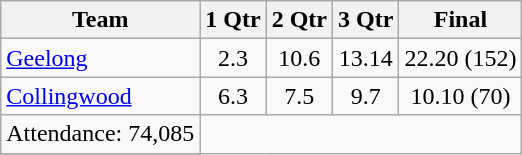<table class="wikitable">
<tr>
<th>Team</th>
<th>1 Qtr</th>
<th>2 Qtr</th>
<th>3 Qtr</th>
<th>Final</th>
</tr>
<tr>
<td><a href='#'>Geelong</a></td>
<td align=center>2.3</td>
<td align=center>10.6</td>
<td align=center>13.14</td>
<td align=center>22.20 (152)</td>
</tr>
<tr>
<td><a href='#'>Collingwood</a></td>
<td align=center>6.3</td>
<td align=center>7.5</td>
<td align=center>9.7</td>
<td align=center>10.10 (70)</td>
</tr>
<tr>
<td align=center>Attendance: 74,085</td>
</tr>
<tr>
</tr>
</table>
